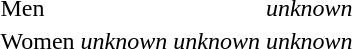<table>
<tr>
<td>Men</td>
<td></td>
<td></td>
<td><em>unknown</em></td>
</tr>
<tr>
<td>Women</td>
<td><em>unknown</em></td>
<td><em>unknown</em></td>
<td><em>unknown</em></td>
</tr>
</table>
